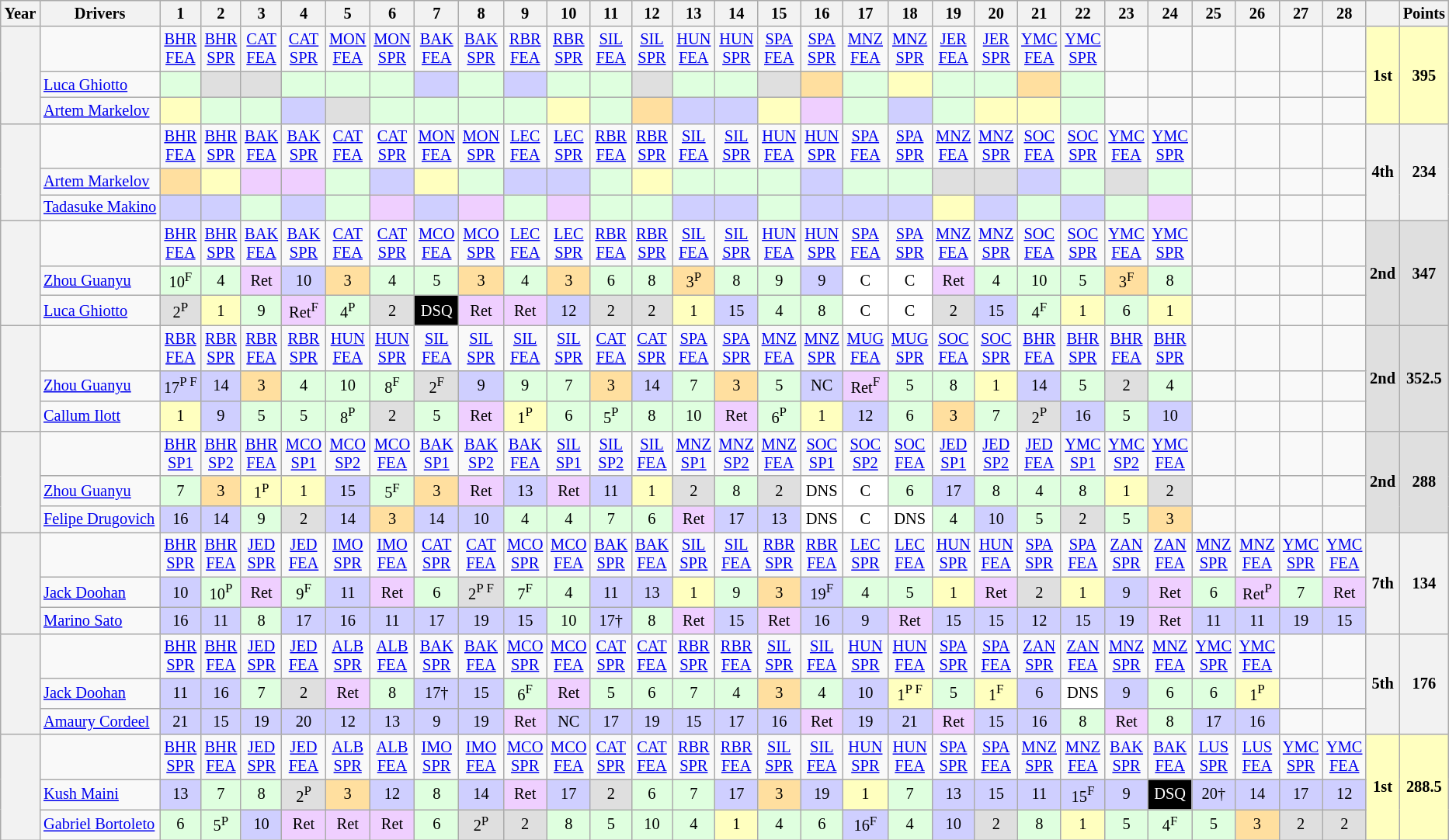<table class="wikitable" style="text-align:center; font-size:85%;">
<tr>
<th>Year</th>
<th>Drivers</th>
<th>1</th>
<th>2</th>
<th>3</th>
<th>4</th>
<th>5</th>
<th>6</th>
<th>7</th>
<th>8</th>
<th>9</th>
<th>10</th>
<th>11</th>
<th>12</th>
<th>13</th>
<th>14</th>
<th>15</th>
<th>16</th>
<th>17</th>
<th>18</th>
<th>19</th>
<th>20</th>
<th>21</th>
<th>22</th>
<th>23</th>
<th>24</th>
<th>25</th>
<th>26</th>
<th>27</th>
<th>28</th>
<th></th>
<th>Points</th>
</tr>
<tr>
<th rowspan=3></th>
<td></td>
<td><a href='#'>BHR<br>FEA</a></td>
<td><a href='#'>BHR<br>SPR</a></td>
<td><a href='#'>CAT<br>FEA</a></td>
<td><a href='#'>CAT<br>SPR</a></td>
<td><a href='#'>MON<br>FEA</a></td>
<td><a href='#'>MON<br>SPR</a></td>
<td><a href='#'>BAK<br>FEA</a></td>
<td><a href='#'>BAK<br>SPR</a></td>
<td><a href='#'>RBR<br>FEA</a></td>
<td><a href='#'>RBR<br>SPR</a></td>
<td><a href='#'>SIL<br>FEA</a></td>
<td><a href='#'>SIL<br>SPR</a></td>
<td><a href='#'>HUN<br>FEA</a></td>
<td><a href='#'>HUN<br>SPR</a></td>
<td><a href='#'>SPA<br>FEA</a></td>
<td><a href='#'>SPA<br>SPR</a></td>
<td><a href='#'>MNZ<br>FEA</a></td>
<td><a href='#'>MNZ<br>SPR</a></td>
<td><a href='#'>JER<br>FEA</a></td>
<td><a href='#'>JER<br>SPR</a></td>
<td><a href='#'>YMC<br>FEA</a></td>
<td><a href='#'>YMC<br>SPR</a></td>
<td></td>
<td></td>
<td></td>
<td></td>
<td></td>
<td></td>
<th rowspan=3 style="background:#FFFFBF;">1st</th>
<th rowspan=3 style="background:#FFFFBF;">395</th>
</tr>
<tr>
<td align=left> <a href='#'>Luca Ghiotto</a></td>
<td style="background:#DFFFDF;"></td>
<td style="background:#DFDFDF;"></td>
<td style="background:#DFDFDF;"></td>
<td style="background:#DFFFDF;"></td>
<td style="background:#DFFFDF;"></td>
<td style="background:#DFFFDF;"></td>
<td style="background:#CFCFFF;"></td>
<td style="background:#DFFFDF;"></td>
<td style="background:#CFCFFF;"></td>
<td style="background:#DFFFDF;"></td>
<td style="background:#DFFFDF;"></td>
<td style="background:#DFDFDF;"></td>
<td style="background:#DFFFDF;"></td>
<td style="background:#DFFFDF;"></td>
<td style="background:#DFDFDF;"></td>
<td style="background:#FFDF9F;"></td>
<td style="background:#DFFFDF;"></td>
<td style="background:#FFFFBF;"></td>
<td style="background:#DFFFDF;"></td>
<td style="background:#DFFFDF;"></td>
<td style="background:#FFDF9F;"></td>
<td style="background:#DFFFDF;"></td>
<td></td>
<td></td>
<td></td>
<td></td>
<td></td>
<td></td>
</tr>
<tr>
<td align=left> <a href='#'>Artem Markelov</a></td>
<td style="background:#FFFFBF;"></td>
<td style="background:#DFFFDF;"></td>
<td style="background:#DFFFDF;"></td>
<td style="background:#CFCFFF;"></td>
<td style="background:#DFDFDF;"></td>
<td style="background:#DFFFDF;"></td>
<td style="background:#DFFFDF;"></td>
<td style="background:#DFFFDF;"></td>
<td style="background:#DFFFDF;"></td>
<td style="background:#FFFFBF;"></td>
<td style="background:#DFFFDF;"></td>
<td style="background:#FFDF9F;"></td>
<td style="background:#CFCFFF;"></td>
<td style="background:#CFCFFF;"></td>
<td style="background:#FFFFBF;"></td>
<td style="background:#EFCFFF;"></td>
<td style="background:#DFFFDF;"></td>
<td style="background:#CFCFFF;"></td>
<td style="background:#DFFFDF;"></td>
<td style="background:#FFFFBF;"></td>
<td style="background:#FFFFBF;"></td>
<td style="background:#DFFFDF;"></td>
<td></td>
<td></td>
<td></td>
<td></td>
<td></td>
<td></td>
</tr>
<tr>
<th rowspan=3></th>
<td></td>
<td><a href='#'>BHR<br>FEA</a></td>
<td><a href='#'>BHR<br>SPR</a></td>
<td><a href='#'>BAK<br>FEA</a></td>
<td><a href='#'>BAK<br>SPR</a></td>
<td><a href='#'>CAT<br>FEA</a></td>
<td><a href='#'>CAT<br>SPR</a></td>
<td><a href='#'>MON<br>FEA</a></td>
<td><a href='#'>MON<br>SPR</a></td>
<td><a href='#'>LEC<br>FEA</a></td>
<td><a href='#'>LEC<br>SPR</a></td>
<td><a href='#'>RBR<br>FEA</a></td>
<td><a href='#'>RBR<br>SPR</a></td>
<td><a href='#'>SIL<br>FEA</a></td>
<td><a href='#'>SIL<br>SPR</a></td>
<td><a href='#'>HUN<br>FEA</a></td>
<td><a href='#'>HUN<br>SPR</a></td>
<td><a href='#'>SPA<br>FEA</a></td>
<td><a href='#'>SPA<br>SPR</a></td>
<td><a href='#'>MNZ<br>FEA</a></td>
<td><a href='#'>MNZ<br>SPR</a></td>
<td><a href='#'>SOC<br>FEA</a></td>
<td><a href='#'>SOC<br>SPR</a></td>
<td><a href='#'>YMC<br>FEA</a></td>
<td><a href='#'>YMC<br>SPR</a></td>
<td></td>
<td></td>
<td></td>
<td></td>
<th rowspan=3>4th</th>
<th rowspan=3>234</th>
</tr>
<tr>
<td align=left> <a href='#'>Artem Markelov</a></td>
<td style="background:#FFDF9F;"></td>
<td style="background:#FFFFBF;"></td>
<td style="background:#EFCFFF;"></td>
<td style="background:#EFCFFF;"></td>
<td style="background:#DFFFDF;"></td>
<td style="background:#CFCFFF;"></td>
<td style="background:#FFFFBF;"></td>
<td style="background:#DFFFDF;"></td>
<td style="background:#CFCFFF;"></td>
<td style="background:#CFCFFF;"></td>
<td style="background:#DFFFDF;"></td>
<td style="background:#FFFFBF;"></td>
<td style="background:#DFFFDF;"></td>
<td style="background:#DFFFDF;"></td>
<td style="background:#DFFFDF;"></td>
<td style="background:#CFCFFF;"></td>
<td style="background:#DFFFDF;"></td>
<td style="background:#DFFFDF;"></td>
<td style="background:#DFDFDF;"></td>
<td style="background:#DFDFDF;"></td>
<td style="background:#CFCFFF;"></td>
<td style="background:#DFFFDF;"></td>
<td style="background:#DFDFDF;"></td>
<td style="background:#DFFFDF;"></td>
<td></td>
<td></td>
<td></td>
<td></td>
</tr>
<tr>
<td align=left> <a href='#'>Tadasuke Makino</a></td>
<td style="background:#CFCFFF;"></td>
<td style="background:#CFCFFF;"></td>
<td style="background:#DFFFDF;"></td>
<td style="background:#CFCFFF;"></td>
<td style="background:#DFFFDF;"></td>
<td style="background:#EFCFFF;"></td>
<td style="background:#CFCFFF;"></td>
<td style="background:#EFCFFF;"></td>
<td style="background:#DFFFDF;"></td>
<td style="background:#EFCFFF;"></td>
<td style="background:#DFFFDF;"></td>
<td style="background:#DFFFDF;"></td>
<td style="background:#CFCFFF;"></td>
<td style="background:#CFCFFF;"></td>
<td style="background:#DFFFDF;"></td>
<td style="background:#CFCFFF;"></td>
<td style="background:#CFCFFF;"></td>
<td style="background:#CFCFFF;"></td>
<td style="background:#FFFFBF;"></td>
<td style="background:#CFCFFF;"></td>
<td style="background:#DFFFDF;"></td>
<td style="background:#CFCFFF;"></td>
<td style="background:#DFFFDF;"></td>
<td style="background:#EFCFFF;"></td>
<td></td>
<td></td>
<td></td>
<td></td>
</tr>
<tr>
<th rowspan=3></th>
<td></td>
<td><a href='#'>BHR<br>FEA</a></td>
<td><a href='#'>BHR<br>SPR</a></td>
<td><a href='#'>BAK<br>FEA</a></td>
<td><a href='#'>BAK<br>SPR</a></td>
<td><a href='#'>CAT<br>FEA</a></td>
<td><a href='#'>CAT<br>SPR</a></td>
<td><a href='#'>MCO<br>FEA</a></td>
<td><a href='#'>MCO<br>SPR</a></td>
<td><a href='#'>LEC<br>FEA</a></td>
<td><a href='#'>LEC<br>SPR</a></td>
<td><a href='#'>RBR<br>FEA</a></td>
<td><a href='#'>RBR<br>SPR</a></td>
<td><a href='#'>SIL<br>FEA</a></td>
<td><a href='#'>SIL<br>SPR</a></td>
<td><a href='#'>HUN<br>FEA</a></td>
<td><a href='#'>HUN<br>SPR</a></td>
<td><a href='#'>SPA<br>FEA</a></td>
<td><a href='#'>SPA<br>SPR</a></td>
<td><a href='#'>MNZ<br>FEA</a></td>
<td><a href='#'>MNZ<br>SPR</a></td>
<td><a href='#'>SOC<br>FEA</a></td>
<td><a href='#'>SOC<br>SPR</a></td>
<td><a href='#'>YMC<br>FEA</a></td>
<td><a href='#'>YMC<br>SPR</a></td>
<td></td>
<td></td>
<td></td>
<td></td>
<th rowspan=3 style="background:#DFDFDF;">2nd</th>
<th rowspan=3 style="background:#DFDFDF;">347</th>
</tr>
<tr>
<td align=left> <a href='#'>Zhou Guanyu</a></td>
<td style="background:#DFFFDF;">10<span><sup>F</sup></span></td>
<td style="background:#DFFFDF;">4</td>
<td style="background:#EFCFFF;">Ret</td>
<td style="background:#CFCFFF;">10</td>
<td style="background:#FFDF9F;">3</td>
<td style="background:#DFFFDF;">4</td>
<td style="background:#DFFFDF;">5</td>
<td style="background:#FFDF9F;">3</td>
<td style="background:#DFFFDF;">4</td>
<td style="background:#FFDF9F;">3</td>
<td style="background:#DFFFDF;">6</td>
<td style="background:#DFFFDF;">8</td>
<td style="background:#FFDF9F;">3<span><sup>P</sup></span></td>
<td style="background:#DFFFDF;">8</td>
<td style="background:#DFFFDF;">9</td>
<td style="background:#CFCFFF;">9</td>
<td style="background:#FFFFFF;">C</td>
<td style="background:#FFFFFF;">C</td>
<td style="background:#EFCFFF;">Ret</td>
<td style="background:#DFFFDF;">4</td>
<td style="background:#DFFFDF;">10</td>
<td style="background:#DFFFDF;">5</td>
<td style="background:#FFDF9F;">3<span><sup>F</sup></span></td>
<td style="background:#DFFFDF;">8</td>
<td></td>
<td></td>
<td></td>
<td></td>
</tr>
<tr>
<td align=left> <a href='#'>Luca Ghiotto</a></td>
<td style="background:#DFDFDF;">2<span><sup>P</sup></span></td>
<td style="background:#FFFFBF;">1</td>
<td style="background:#DFFFDF;">9</td>
<td style="background:#EFCFFF;">Ret<span><sup>F</sup></span></td>
<td style="background:#DFFFDF;">4<span><sup>P</sup></span></td>
<td style="background:#DFDFDF;">2</td>
<td style="background:#000000; color:white;">DSQ</td>
<td style="background:#EFCFFF;">Ret</td>
<td style="background:#EFCFFF;">Ret</td>
<td style="background:#CFCFFF;">12</td>
<td style="background:#DFDFDF;">2</td>
<td style="background:#DFDFDF;">2</td>
<td style="background:#FFFFBF;">1</td>
<td style="background:#CFCFFF;">15</td>
<td style="background:#DFFFDF;">4</td>
<td style="background:#DFFFDF;">8</td>
<td style="background:#FFFFFF;">C</td>
<td style="background:#FFFFFF;">C</td>
<td style="background:#DFDFDF;">2</td>
<td style="background:#CFCFFF;">15</td>
<td style="background:#DFFFDF;">4<span><sup>F</sup></span></td>
<td style="background:#FFFFBF;">1</td>
<td style="background:#DFFFDF;">6</td>
<td style="background:#FFFFBF;">1</td>
<td></td>
<td></td>
<td></td>
<td></td>
</tr>
<tr>
<th rowspan=3></th>
<td></td>
<td><a href='#'>RBR<br>FEA</a></td>
<td><a href='#'>RBR<br>SPR</a></td>
<td><a href='#'>RBR<br>FEA</a></td>
<td><a href='#'>RBR<br>SPR</a></td>
<td><a href='#'>HUN<br>FEA</a></td>
<td><a href='#'>HUN<br>SPR</a></td>
<td><a href='#'>SIL<br>FEA</a></td>
<td><a href='#'>SIL<br>SPR</a></td>
<td><a href='#'>SIL<br>FEA</a></td>
<td><a href='#'>SIL<br>SPR</a></td>
<td><a href='#'>CAT<br>FEA</a></td>
<td><a href='#'>CAT<br>SPR</a></td>
<td><a href='#'>SPA<br>FEA</a></td>
<td><a href='#'>SPA<br>SPR</a></td>
<td><a href='#'>MNZ<br>FEA</a></td>
<td><a href='#'>MNZ<br>SPR</a></td>
<td><a href='#'>MUG<br>FEA</a></td>
<td><a href='#'>MUG<br>SPR</a></td>
<td><a href='#'>SOC<br>FEA</a></td>
<td><a href='#'>SOC<br>SPR</a></td>
<td><a href='#'>BHR<br>FEA</a></td>
<td><a href='#'>BHR<br>SPR</a></td>
<td><a href='#'>BHR<br>FEA</a></td>
<td><a href='#'>BHR<br>SPR</a></td>
<td></td>
<td></td>
<td></td>
<td></td>
<th rowspan=3 style="background:#DFDFDF;">2nd</th>
<th rowspan=3 style="background:#DFDFDF;">352.5</th>
</tr>
<tr>
<td align=left> <a href='#'>Zhou Guanyu</a></td>
<td style="background:#CFCFFF;">17<span><sup>P F</sup></span></td>
<td style="background:#CFCFFF;">14</td>
<td style="background:#FFDF9F;">3</td>
<td style="background:#DFFFDF;">4</td>
<td style="background:#DFFFDF;">10</td>
<td style="background:#DFFFDF;">8<span><sup>F</sup></span></td>
<td style="background:#DFDFDF;">2<span><sup>F</sup></span></td>
<td style="background:#CFCFFF;">9</td>
<td style="background:#DFFFDF;">9</td>
<td style="background:#DFFFDF;">7</td>
<td style="background:#FFDF9F;">3</td>
<td style="background:#CFCFFF;">14</td>
<td style="background:#DFFFDF;">7</td>
<td style="background:#FFDF9F;">3</td>
<td style="background:#DFFFDF;">5</td>
<td style="background:#CFCFFF;">NC</td>
<td style="background:#EFCFFF;">Ret<span><sup>F</sup></span></td>
<td style="background:#DFFFDF;">5</td>
<td style="background:#DFFFDF;">8</td>
<td style="background:#FFFFBF;">1</td>
<td style="background:#CFCFFF;">14</td>
<td style="background:#DFFFDF;">5</td>
<td style="background:#DFDFDF;">2</td>
<td style="background:#DFFFDF;">4</td>
<td></td>
<td></td>
<td></td>
<td></td>
</tr>
<tr>
<td align=left> <a href='#'>Callum Ilott</a></td>
<td style="background:#FFFFBF;">1</td>
<td style="background:#CFCFFF;">9</td>
<td style="background:#DFFFDF;">5</td>
<td style="background:#DFFFDF;">5</td>
<td style="background:#DFFFDF;">8<span><sup>P</sup></span></td>
<td style="background:#DFDFDF;">2</td>
<td style="background:#DFFFDF;">5</td>
<td style="background:#EFCFFF;">Ret</td>
<td style="background:#FFFFBF;">1<span><sup>P</sup></span></td>
<td style="background:#DFFFDF;">6</td>
<td style="background:#DFFFDF;">5<span><sup>P</sup></span></td>
<td style="background:#DFFFDF;">8</td>
<td style="background:#DFFFDF;">10</td>
<td style="background:#EFCFFF;">Ret</td>
<td style="background:#DFFFDF;">6<span><sup>P</sup></span></td>
<td style="background:#FFFFBF;">1</td>
<td style="background:#CFCFFF;">12</td>
<td style="background:#DFFFDF;">6</td>
<td style="background:#FFDF9F;">3</td>
<td style="background:#DFFFDF;">7</td>
<td style="background:#DFDFDF;">2<span><sup>P</sup></span></td>
<td style="background:#CFCFFF;">16</td>
<td style="background:#DFFFDF;">5</td>
<td style="background:#CFCFFF;">10</td>
<td></td>
<td></td>
<td></td>
<td></td>
</tr>
<tr>
<th rowspan=3></th>
<td></td>
<td><a href='#'>BHR<br>SP1</a></td>
<td><a href='#'>BHR<br>SP2</a></td>
<td><a href='#'>BHR<br>FEA</a></td>
<td><a href='#'>MCO<br>SP1</a></td>
<td><a href='#'>MCO<br>SP2</a></td>
<td><a href='#'>MCO<br>FEA</a></td>
<td><a href='#'>BAK<br>SP1</a></td>
<td><a href='#'>BAK<br>SP2</a></td>
<td><a href='#'>BAK<br>FEA</a></td>
<td><a href='#'>SIL<br>SP1</a></td>
<td><a href='#'>SIL<br>SP2</a></td>
<td><a href='#'>SIL<br>FEA</a></td>
<td><a href='#'>MNZ<br>SP1</a></td>
<td><a href='#'>MNZ<br>SP2</a></td>
<td><a href='#'>MNZ<br>FEA</a></td>
<td><a href='#'>SOC<br>SP1</a></td>
<td><a href='#'>SOC<br>SP2</a></td>
<td><a href='#'>SOC<br>FEA</a></td>
<td><a href='#'>JED<br>SP1</a></td>
<td><a href='#'>JED<br>SP2</a></td>
<td><a href='#'>JED<br>FEA</a></td>
<td><a href='#'>YMC<br>SP1</a></td>
<td><a href='#'>YMC<br>SP2</a></td>
<td><a href='#'>YMC<br>FEA</a></td>
<td></td>
<td></td>
<td></td>
<td></td>
<th rowspan=3 style="background:#DFDFDF;">2nd</th>
<th rowspan=3 style="background:#DFDFDF;">288</th>
</tr>
<tr>
<td align=left> <a href='#'>Zhou Guanyu</a></td>
<td style="background:#DFFFDF;">7</td>
<td style="background:#FFDF9F;">3</td>
<td style="background:#FFFFBF;">1<span><sup>P</sup></span></td>
<td style="background:#FFFFBF;">1</td>
<td style="background:#CFCFFF;">15</td>
<td style="background:#dfffdf;">5<span><sup>F</sup></span></td>
<td style="background:#FFDF9F;">3</td>
<td style="background:#EFCFFF;">Ret</td>
<td style="background:#CFCFFF;">13</td>
<td style="background:#EFCFFF;">Ret</td>
<td style="background:#CFCFFF;">11</td>
<td style="background:#FFFFBF;">1</td>
<td style="background:#DFDFDF;">2</td>
<td style="background:#DFFFDF;">8</td>
<td style="background:#DFDFDF;">2</td>
<td style="background:#FFFFFF;">DNS</td>
<td style="background:#FFFFFF;">C</td>
<td style="background:#DFFFDF;">6</td>
<td style="background:#CFCFFF;">17</td>
<td style="background:#DFFFDF;">8</td>
<td style="background:#DFFFDF;">4</td>
<td style="background:#DFFFDF;">8</td>
<td style="background:#FFFFBF;">1</td>
<td style="background:#DFDFDF;">2</td>
<td></td>
<td></td>
<td></td>
<td></td>
</tr>
<tr>
<td align=left> <a href='#'>Felipe Drugovich</a></td>
<td style="background:#CFCFFF;">16</td>
<td style="background:#CFCFFF;">14</td>
<td style="background:#DFFFDF;">9</td>
<td style="background:#DFDFDF;">2</td>
<td style="background:#CFCFFF;">14</td>
<td style="background:#FFDF9F;">3</td>
<td style="background:#CFCFFF;">14</td>
<td style="background:#CFCFFF;">10</td>
<td style="background:#DFFFDF;">4</td>
<td style="background:#DFFFDF;">4</td>
<td style="background:#DFFFDF;">7</td>
<td style="background:#DFFFDF;">6</td>
<td style="background:#EFCFFF;">Ret</td>
<td style="background:#CFCFFF;">17</td>
<td style="background:#CFCFFF;">13</td>
<td style="background:#FFFFFF;">DNS</td>
<td style="background:#FFFFFF;">C</td>
<td style="background:#FFFFFF;">DNS</td>
<td style="background:#DFFFDF;">4</td>
<td style="background:#CFCFFF;">10</td>
<td style="background:#DFFFDF;">5</td>
<td style="background:#DFDFDF;">2</td>
<td style="background:#DFFFDF;">5</td>
<td style="background:#FFDF9F;">3</td>
<td></td>
<td></td>
<td></td>
<td></td>
</tr>
<tr>
<th rowspan=3></th>
<td></td>
<td><a href='#'>BHR<br>SPR</a></td>
<td><a href='#'>BHR<br>FEA</a></td>
<td><a href='#'>JED<br>SPR</a></td>
<td><a href='#'>JED<br>FEA</a></td>
<td><a href='#'>IMO<br>SPR</a></td>
<td><a href='#'>IMO<br>FEA</a></td>
<td><a href='#'>CAT<br>SPR</a></td>
<td><a href='#'>CAT<br>FEA</a></td>
<td><a href='#'>MCO<br>SPR</a></td>
<td><a href='#'>MCO<br>FEA</a></td>
<td><a href='#'>BAK<br>SPR</a></td>
<td><a href='#'>BAK<br>FEA</a></td>
<td><a href='#'>SIL<br>SPR</a></td>
<td><a href='#'>SIL<br>FEA</a></td>
<td><a href='#'>RBR<br>SPR</a></td>
<td><a href='#'>RBR<br>FEA</a></td>
<td><a href='#'>LEC<br>SPR</a></td>
<td><a href='#'>LEC<br>FEA</a></td>
<td><a href='#'>HUN<br>SPR</a></td>
<td><a href='#'>HUN<br>FEA</a></td>
<td><a href='#'>SPA<br>SPR</a></td>
<td><a href='#'>SPA<br>FEA</a></td>
<td><a href='#'>ZAN<br>SPR</a></td>
<td><a href='#'>ZAN<br>FEA</a></td>
<td><a href='#'>MNZ<br>SPR</a></td>
<td><a href='#'>MNZ<br>FEA</a></td>
<td><a href='#'>YMC<br>SPR</a></td>
<td><a href='#'>YMC<br>FEA</a></td>
<th rowspan=3 style="background:;">7th</th>
<th rowspan=3 style="background:;">134</th>
</tr>
<tr>
<td align=left> <a href='#'>Jack Doohan</a></td>
<td style="background:#CFCFFF;">10</td>
<td style="background:#DFFFDF;">10<span><sup>P</sup></span></td>
<td style="background:#EFCFFF;">Ret</td>
<td style="background:#DFFFDF;">9<span><sup>F</sup></span></td>
<td style="background:#CFCFFF;">11</td>
<td style="background:#EFCFFF;">Ret</td>
<td style="background:#DFFFDF;">6</td>
<td style="background:#DFDFDF;">2<span><sup>P F</sup></span></td>
<td style="background:#DFFFDF;">7<span><sup>F</sup></span></td>
<td style="background:#DFFFDF;">4</td>
<td style="background:#CFCFFF;">11</td>
<td style="background:#CFCFFF;">13</td>
<td style="background:#FFFFBF;">1</td>
<td style="background:#DFFFDF;">9</td>
<td style="background:#FFDF9F;">3</td>
<td style="background:#CFCFFF;">19<span><sup>F</sup></span></td>
<td style="background:#DFFFDF;">4</td>
<td style="background:#DFFFDF;">5</td>
<td style="background:#FFFFBF;">1</td>
<td style="background:#EFCFFF;">Ret</td>
<td style="background:#DFDFDF;">2</td>
<td style="background:#FFFFBF;">1</td>
<td style="background:#CFCFFF;">9</td>
<td style="background:#EFCFFF;">Ret</td>
<td style="background:#DFFFDF;">6</td>
<td style="background:#EFCFFF;">Ret<span><sup>P</sup></span></td>
<td style="background:#DFFFDF;">7</td>
<td style="background:#EFCFFF;">Ret</td>
</tr>
<tr>
<td align=left> <a href='#'>Marino Sato</a></td>
<td style="background:#CFCFFF;">16</td>
<td style="background:#CFCFFF;">11</td>
<td style="background:#DFFFDF;">8</td>
<td style="background:#CFCFFF;">17</td>
<td style="background:#CFCFFF;">16</td>
<td style="background:#CFCFFF;">11</td>
<td style="background:#CFCFFF;">17</td>
<td style="background:#CFCFFF;">19</td>
<td style="background:#CFCFFF;">15</td>
<td style="background:#DFFFDF;">10</td>
<td style="background:#CFCFFF;">17†</td>
<td style="background:#DFFFDF;">8</td>
<td style="background:#EFCFFF;">Ret</td>
<td style="background:#CFCFFF;">15</td>
<td style="background:#EFCFFF;">Ret</td>
<td style="background:#CFCFFF;">16</td>
<td style="background:#CFCFFF;">9</td>
<td style="background:#EFCFFF;">Ret</td>
<td style="background:#CFCFFF;">15</td>
<td style="background:#CFCFFF;">15</td>
<td style="background:#CFCFFF;">12</td>
<td style="background:#CFCFFF;">15</td>
<td style="background:#CFCFFF;">19</td>
<td style="background:#EFCFFF;">Ret</td>
<td style="background:#CFCFFF;">11</td>
<td style="background:#CFCFFF;">11</td>
<td style="background:#CFCFFF;">19</td>
<td style="background:#CFCFFF;">15</td>
</tr>
<tr>
<th rowspan=3></th>
<td></td>
<td><a href='#'>BHR<br>SPR</a></td>
<td><a href='#'>BHR<br>FEA</a></td>
<td><a href='#'>JED<br>SPR</a></td>
<td><a href='#'>JED<br>FEA</a></td>
<td><a href='#'>ALB<br>SPR</a></td>
<td><a href='#'>ALB<br>FEA</a></td>
<td><a href='#'>BAK<br>SPR</a></td>
<td><a href='#'>BAK<br>FEA</a></td>
<td><a href='#'>MCO<br>SPR</a></td>
<td><a href='#'>MCO<br>FEA</a></td>
<td><a href='#'>CAT<br>SPR</a></td>
<td><a href='#'>CAT<br>FEA</a></td>
<td><a href='#'>RBR<br>SPR</a></td>
<td><a href='#'>RBR<br>FEA</a></td>
<td><a href='#'>SIL<br>SPR</a></td>
<td><a href='#'>SIL<br>FEA</a></td>
<td><a href='#'>HUN<br>SPR</a></td>
<td><a href='#'>HUN<br>FEA</a></td>
<td><a href='#'>SPA<br>SPR</a></td>
<td><a href='#'>SPA<br>FEA</a></td>
<td><a href='#'>ZAN<br>SPR</a></td>
<td><a href='#'>ZAN<br>FEA</a></td>
<td><a href='#'>MNZ<br>SPR</a></td>
<td><a href='#'>MNZ<br>FEA</a></td>
<td><a href='#'>YMC<br>SPR</a></td>
<td><a href='#'>YMC<br>FEA</a></td>
<td></td>
<td></td>
<th rowspan=3 style="background:#;">5th</th>
<th rowspan=3 style="background:#;">176</th>
</tr>
<tr>
<td align=left nowrap> <a href='#'>Jack Doohan</a></td>
<td style="background:#CFCFFF;">11</td>
<td style="background:#CFCFFF;">16</td>
<td style="background:#DFFFDF;">7</td>
<td style="background:#DFDFDF;">2</td>
<td style="background:#EFCFFF;">Ret</td>
<td style="background:#DFFFDF;">8</td>
<td style="background:#CFCFFF;">17†</td>
<td style="background:#CFCFFF;">15</td>
<td style="background:#DFFFDF;">6<span><sup>F</sup></span></td>
<td style="background:#EFCFFF;">Ret</td>
<td style="background:#DFFFDF;">5</td>
<td style="background:#DFFFDF;">6</td>
<td style="background:#DFFFDF;">7</td>
<td style="background:#DFFFDF;">4</td>
<td style="background:#FFDF9F;">3</td>
<td style="background:#DFFFDF;">4</td>
<td style="background:#CFCFFF;">10</td>
<td style="background:#FFFFBF;">1<span><sup>P F</sup></span></td>
<td style="background:#DFFFDF;">5</td>
<td style="background:#FFFFBF;">1<span><sup>F</sup></span></td>
<td style="background:#CFCFFF;">6</td>
<td style="background:#FFFFFF;">DNS</td>
<td style="background:#CFCFFF;">9</td>
<td style="background:#DFFFDF;">6</td>
<td style="background:#DFFFDF;">6</td>
<td style="background:#FFFFBF;">1<span><sup>P</sup></span></td>
<td></td>
<td></td>
</tr>
<tr>
<td align=left nowrap> <a href='#'>Amaury Cordeel</a></td>
<td style="background:#CFCFFF;">21</td>
<td style="background:#CFCFFF;">15</td>
<td style="background:#CFCFFF;">19</td>
<td style="background:#CFCFFF;">20</td>
<td style="background:#CFCFFF;">12</td>
<td style="background:#CFCFFF;">13</td>
<td style="background:#CFCFFF;">9</td>
<td style="background:#CFCFFF;">19</td>
<td style="background:#EFCFFF;">Ret</td>
<td style="background:#CFCFFF;">NC</td>
<td style="background:#CFCFFF;">17</td>
<td style="background:#CFCFFF;">19</td>
<td style="background:#CFCFFF;">15</td>
<td style="background:#CFCFFF;">17</td>
<td style="background:#CFCFFF;">16</td>
<td style="background:#EFCFFF;">Ret</td>
<td style="background:#CFCFFF;">19</td>
<td style="background:#CFCFFF;">21</td>
<td style="background:#EFCFFF;">Ret</td>
<td style="background:#CFCFFF;">15</td>
<td style="background:#CFCFFF;">16</td>
<td style="background:#DFFFDF;">8</td>
<td style="background:#EFCFFF;">Ret</td>
<td style="background:#DFFFDF;">8</td>
<td style="background:#CFCFFF;">17</td>
<td style="background:#CFCFFF;">16</td>
<td></td>
<td></td>
</tr>
<tr>
<th rowspan=3></th>
<td></td>
<td><a href='#'>BHR<br>SPR</a></td>
<td><a href='#'>BHR<br>FEA</a></td>
<td><a href='#'>JED<br>SPR</a></td>
<td><a href='#'>JED<br>FEA</a></td>
<td><a href='#'>ALB<br>SPR</a></td>
<td><a href='#'>ALB<br>FEA</a></td>
<td><a href='#'>IMO<br>SPR</a></td>
<td><a href='#'>IMO<br>FEA</a></td>
<td><a href='#'>MCO<br>SPR</a></td>
<td><a href='#'>MCO<br>FEA</a></td>
<td><a href='#'>CAT<br>SPR</a></td>
<td><a href='#'>CAT<br>FEA</a></td>
<td><a href='#'>RBR<br>SPR</a></td>
<td><a href='#'>RBR<br>FEA</a></td>
<td><a href='#'>SIL<br>SPR</a></td>
<td><a href='#'>SIL<br>FEA</a></td>
<td><a href='#'>HUN<br>SPR</a></td>
<td><a href='#'>HUN<br>FEA</a></td>
<td><a href='#'>SPA<br>SPR</a></td>
<td><a href='#'>SPA<br>FEA</a></td>
<td><a href='#'>MNZ<br>SPR</a></td>
<td><a href='#'>MNZ<br>FEA</a></td>
<td><a href='#'>BAK<br>SPR</a></td>
<td><a href='#'>BAK<br>FEA</a></td>
<td><a href='#'>LUS<br>SPR</a></td>
<td><a href='#'>LUS<br>FEA</a></td>
<td><a href='#'>YMC<br>SPR</a></td>
<td><a href='#'>YMC<br>FEA</a></td>
<th rowspan=3 style="background:#FFFFBF;">1st</th>
<th rowspan=3 style="background:#FFFFBF;">288.5</th>
</tr>
<tr>
<td align=left nowrap> <a href='#'>Kush Maini</a></td>
<td style="background:#CFCFFF;">13</td>
<td style="background:#DFFFDF;">7</td>
<td style="background:#DFFFDF;">8</td>
<td style="background:#DFDFDF;">2<span><sup>P</sup></span></td>
<td style="background:#FFDF9F;">3</td>
<td style="background:#CFCFFF;">12</td>
<td style="background:#DFFFDF;">8</td>
<td style="background:#CFCFFF;">14</td>
<td style="background:#EFCFFF;">Ret</td>
<td style="background:#CFCFFF;">17</td>
<td style="background:#DFDFDF;">2</td>
<td style="background:#DFFFDF;">6</td>
<td style="background:#DFFFDF;">7</td>
<td style="background:#CFCFFF;">17</td>
<td style="background:#FFDF9F;">3</td>
<td style="background:#CFCFFF;">19</td>
<td style="background:#FFFFBF;">1</td>
<td style="background:#DFFFDF;">7</td>
<td style="background:#CFCFFF;">13</td>
<td style="background:#CFCFFF;">15</td>
<td style="background:#CFCFFF;">11</td>
<td style="background:#CFCFFF;">15<span><sup>F</sup></span></td>
<td style="background:#CFCFFF;">9</td>
<td style="background-color:#000000;color:white">DSQ</td>
<td style="background:#CFCFFF;">20†</td>
<td style="background:#CFCFFF;">14</td>
<td style="background:#CFCFFF;">17</td>
<td style="background:#CFCFFF;">12</td>
</tr>
<tr>
<td align=left nowrap> <a href='#'>Gabriel Bortoleto</a></td>
<td style="background:#DFFFDF;">6</td>
<td style="background:#DFFFDF;">5<span><sup>P</sup></span></td>
<td style="background:#CFCFFF;">10</td>
<td style="background:#EFCFFF;">Ret</td>
<td style="background:#EFCFFF;">Ret</td>
<td style="background:#EFCFFF;">Ret</td>
<td style="background:#DFFFDF;">6</td>
<td style="background:#DFDFDF;">2<span><sup>P</sup></span></td>
<td style="background:#DFDFDF;">2</td>
<td style="background:#DFFFDF;">8</td>
<td style="background:#DFFFDF;">5</td>
<td style="background:#DFFFDF;">10</td>
<td style="background:#DFFFDF;">4</td>
<td style="background:#FFFFBF;">1</td>
<td style="background:#DFFFDF;">4</td>
<td style="background:#DFFFDF;">6</td>
<td style="background:#CFCFFF;">16<span><sup>F</sup></span></td>
<td style="background:#DFFFDF;">4</td>
<td style="background:#CFCFFF;">10</td>
<td style="background:#DFDFDF;">2</td>
<td style="background:#DFFFDF;">8</td>
<td style="background:#FFFFBF;">1</td>
<td style="background:#DFFFDF;">5</td>
<td style="background:#DFFFDF;">4<span><sup>F</sup></span></td>
<td style="background:#DFFFDF;">5</td>
<td style="background:#FFDF9F;">3</td>
<td style="background:#DFDFDF;">2</td>
<td style="background:#DFDFDF;">2</td>
</tr>
</table>
